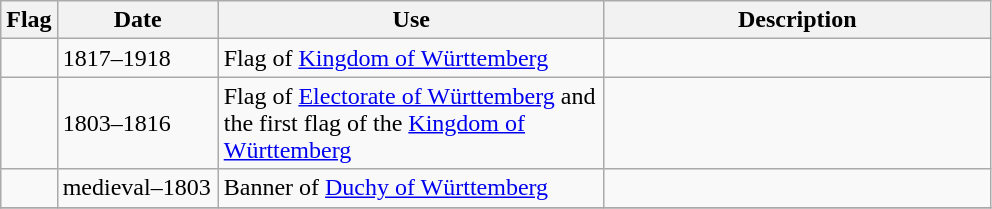<table class="wikitable">
<tr>
<th>Flag</th>
<th style="width:100px">Date</th>
<th style="width:250px">Use</th>
<th style="width:250px">Description</th>
</tr>
<tr>
<td></td>
<td>1817–1918</td>
<td>Flag of <a href='#'>Kingdom of Württemberg</a></td>
<td></td>
</tr>
<tr>
<td></td>
<td>1803–1816</td>
<td>Flag of <a href='#'>Electorate of Württemberg</a> and the first flag of the <a href='#'>Kingdom of Württemberg</a></td>
<td></td>
</tr>
<tr>
<td></td>
<td>medieval–1803</td>
<td>Banner of <a href='#'>Duchy of Württemberg</a></td>
<td></td>
</tr>
<tr>
</tr>
</table>
